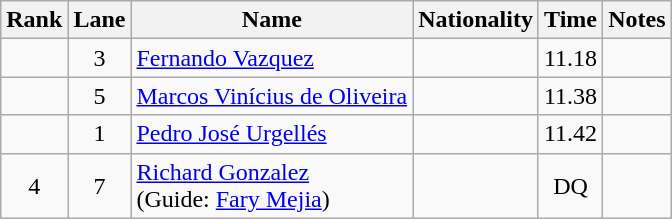<table class="wikitable sortable" style="text-align:center">
<tr>
<th>Rank</th>
<th>Lane</th>
<th>Name</th>
<th>Nationality</th>
<th>Time</th>
<th>Notes</th>
</tr>
<tr>
<td></td>
<td>3</td>
<td align=left><a href='#'>Fernando Vazquez</a></td>
<td align=left></td>
<td>11.18</td>
<td></td>
</tr>
<tr>
<td></td>
<td>5</td>
<td align=left><a href='#'>Marcos Vinícius de Oliveira</a></td>
<td align=left></td>
<td>11.38</td>
<td></td>
</tr>
<tr>
<td></td>
<td>1</td>
<td align=left><a href='#'>Pedro José Urgellés</a></td>
<td align=left></td>
<td>11.42</td>
<td></td>
</tr>
<tr>
<td>4</td>
<td>7</td>
<td align=left><a href='#'>Richard Gonzalez</a><br>(Guide: <a href='#'>Fary Mejia</a>)</td>
<td align=left></td>
<td>DQ</td>
<td></td>
</tr>
</table>
